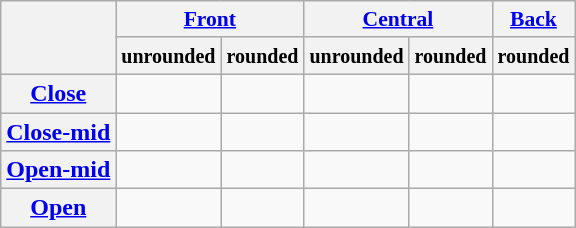<table class="wikitable" style="text-align: center">
<tr style="font-size: 90%;">
<th rowspan="2"></th>
<th colspan="2"><a href='#'>Front</a></th>
<th colspan="2"><a href='#'>Central</a></th>
<th colspan="2"><a href='#'>Back</a></th>
</tr>
<tr>
<th rowspan="1"><small>unrounded</small></th>
<th rowspan="1"><small>rounded</small></th>
<th rowspan="1"><small>unrounded</small></th>
<th rowspan="1"><small>rounded</small></th>
<th rowspan="1"><small>rounded</small></th>
</tr>
<tr>
<th><a href='#'>Close</a></th>
<td></td>
<td></td>
<td></td>
<td></td>
<td></td>
</tr>
<tr>
<th><a href='#'>Close-mid</a></th>
<td></td>
<td></td>
<td></td>
<td></td>
<td></td>
</tr>
<tr>
<th><a href='#'>Open-mid</a></th>
<td></td>
<td></td>
<td></td>
<td></td>
<td></td>
</tr>
<tr>
<th><a href='#'>Open</a></th>
<td></td>
<td></td>
<td></td>
<td></td>
<td></td>
</tr>
</table>
